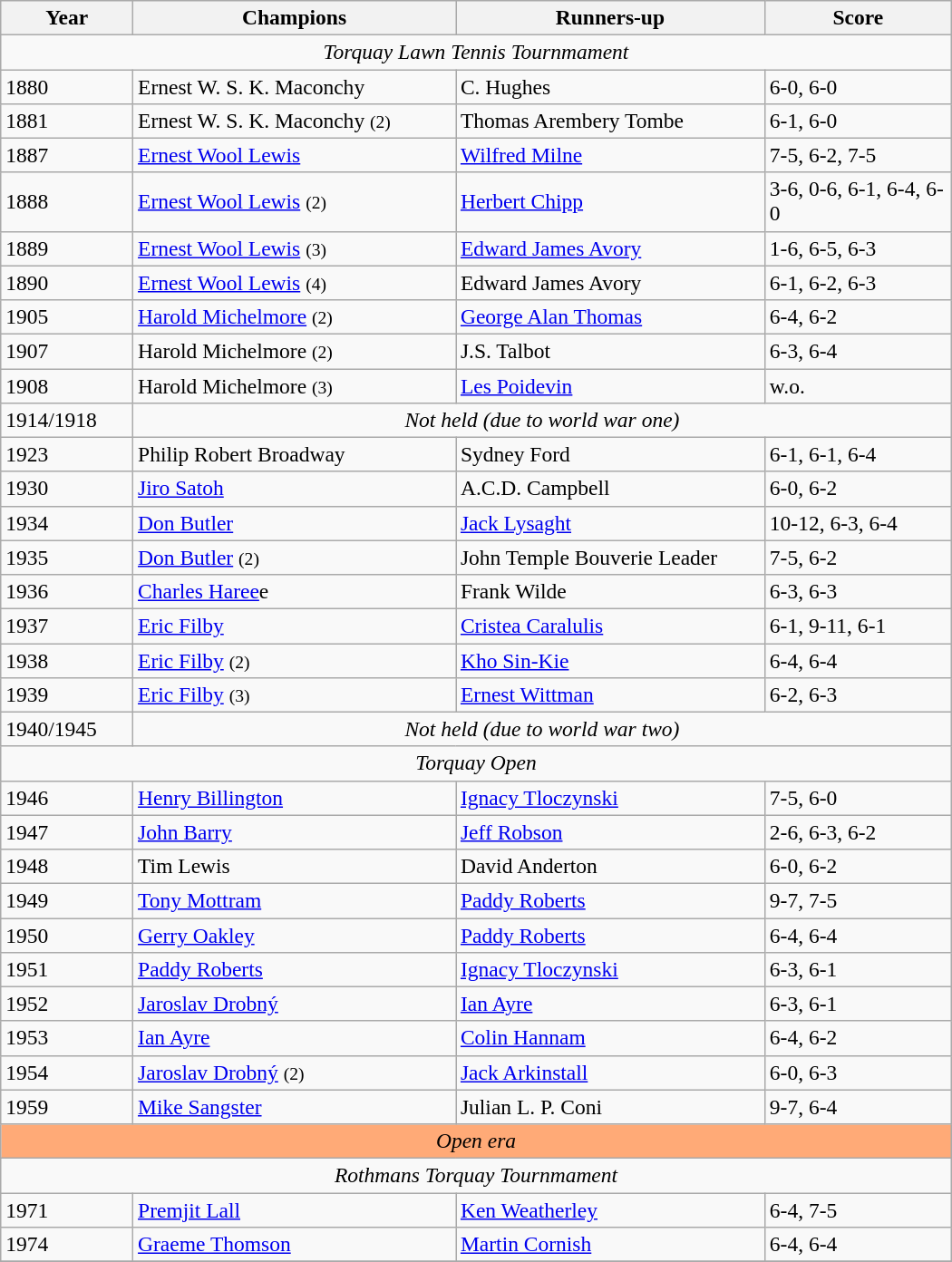<table class="wikitable" style="font-size:98%;">
<tr>
<th style="width:90px;">Year</th>
<th style="width:230px;">Champions</th>
<th style="width:220px;">Runners-up</th>
<th style="width:130px;">Score</th>
</tr>
<tr>
<td colspan=4 align=center><em>Torquay Lawn Tennis Tournmament</em></td>
</tr>
<tr>
<td>1880</td>
<td> Ernest W. S. K. Maconchy</td>
<td> C. Hughes</td>
<td>6-0, 6-0</td>
</tr>
<tr>
<td>1881</td>
<td> Ernest W. S. K. Maconchy <small>(2)</small></td>
<td> Thomas Arembery Tombe</td>
<td>6-1, 6-0</td>
</tr>
<tr>
<td>1887</td>
<td> <a href='#'>Ernest Wool Lewis</a></td>
<td> <a href='#'>Wilfred Milne</a></td>
<td>7-5, 6-2, 7-5</td>
</tr>
<tr>
<td>1888</td>
<td> <a href='#'>Ernest Wool Lewis</a> <small>(2)</small></td>
<td> <a href='#'>Herbert Chipp</a></td>
<td>3-6, 0-6, 6-1, 6-4, 6-0</td>
</tr>
<tr>
<td>1889</td>
<td> <a href='#'>Ernest Wool Lewis</a> <small>(3)</small></td>
<td> <a href='#'>Edward James Avory</a></td>
<td>1-6, 6-5, 6-3</td>
</tr>
<tr>
<td>1890</td>
<td> <a href='#'>Ernest Wool Lewis</a> <small>(4)</small></td>
<td> Edward James Avory</td>
<td>6-1, 6-2, 6-3</td>
</tr>
<tr>
<td>1905</td>
<td> <a href='#'>Harold Michelmore</a> <small>(2)</small></td>
<td> <a href='#'>George Alan Thomas</a></td>
<td>6-4, 6-2</td>
</tr>
<tr>
<td>1907</td>
<td> Harold Michelmore <small>(2)</small></td>
<td> J.S. Talbot</td>
<td>6-3, 6-4</td>
</tr>
<tr>
<td>1908</td>
<td> Harold Michelmore <small>(3)</small></td>
<td> <a href='#'>Les Poidevin</a></td>
<td>w.o.</td>
</tr>
<tr>
<td>1914/1918</td>
<td colspan=4 align=center><em>Not held (due to world war one)</em></td>
</tr>
<tr>
<td>1923</td>
<td> Philip Robert Broadway</td>
<td> Sydney Ford</td>
<td>6-1, 6-1, 6-4</td>
</tr>
<tr>
<td>1930</td>
<td> <a href='#'>Jiro Satoh</a></td>
<td> A.C.D. Campbell</td>
<td>6-0, 6-2</td>
</tr>
<tr>
<td>1934</td>
<td> <a href='#'>Don Butler</a></td>
<td> <a href='#'>Jack Lysaght</a></td>
<td>10-12, 6-3, 6-4</td>
</tr>
<tr>
<td>1935</td>
<td> <a href='#'>Don Butler</a> <small>(2)</small></td>
<td>  John Temple Bouverie Leader</td>
<td>7-5, 6-2</td>
</tr>
<tr>
<td>1936</td>
<td> <a href='#'>Charles Haree</a>e</td>
<td> Frank Wilde</td>
<td>6-3, 6-3</td>
</tr>
<tr>
<td>1937</td>
<td> <a href='#'>Eric Filby</a></td>
<td> <a href='#'>Cristea Caralulis</a></td>
<td>6-1, 9-11, 6-1</td>
</tr>
<tr>
<td>1938</td>
<td> <a href='#'>Eric Filby</a> <small>(2)</small></td>
<td> <a href='#'>Kho Sin-Kie</a></td>
<td>6-4, 6-4</td>
</tr>
<tr>
<td>1939</td>
<td> <a href='#'>Eric Filby</a> <small>(3)</small></td>
<td> <a href='#'>Ernest Wittman</a></td>
<td>6-2, 6-3</td>
</tr>
<tr>
<td>1940/1945</td>
<td colspan=4 align=center><em>Not held (due to world war two)</em></td>
</tr>
<tr>
<td colspan=4 align=center><em>Torquay Open</em></td>
</tr>
<tr>
<td>1946</td>
<td> <a href='#'>Henry Billington</a></td>
<td> <a href='#'>Ignacy Tloczynski</a></td>
<td>7-5, 6-0</td>
</tr>
<tr>
<td>1947</td>
<td> <a href='#'>John Barry</a></td>
<td> <a href='#'>Jeff Robson</a></td>
<td>2-6, 6-3, 6-2</td>
</tr>
<tr>
<td>1948</td>
<td> Tim Lewis</td>
<td> David Anderton</td>
<td>6-0, 6-2</td>
</tr>
<tr>
<td>1949</td>
<td> <a href='#'>Tony Mottram</a></td>
<td> <a href='#'>Paddy Roberts</a></td>
<td>9-7, 7-5</td>
</tr>
<tr>
<td>1950</td>
<td> <a href='#'>Gerry Oakley</a></td>
<td> <a href='#'>Paddy Roberts</a></td>
<td>6-4, 6-4</td>
</tr>
<tr>
<td>1951</td>
<td> <a href='#'>Paddy Roberts</a></td>
<td> <a href='#'>Ignacy Tloczynski</a></td>
<td>6-3, 6-1</td>
</tr>
<tr>
<td>1952</td>
<td> <a href='#'>Jaroslav Drobný</a></td>
<td> <a href='#'>Ian Ayre</a></td>
<td>6-3, 6-1</td>
</tr>
<tr>
<td>1953</td>
<td> <a href='#'>Ian Ayre</a></td>
<td> <a href='#'>Colin Hannam</a></td>
<td>6-4, 6-2</td>
</tr>
<tr>
<td>1954</td>
<td> <a href='#'>Jaroslav Drobný</a> <small>(2)</small></td>
<td> <a href='#'>Jack Arkinstall</a></td>
<td>6-0, 6-3</td>
</tr>
<tr>
<td>1959</td>
<td> <a href='#'>Mike Sangster</a></td>
<td> Julian L. P. Coni</td>
<td>9-7, 6-4</td>
</tr>
<tr style=background-color:#ffaa77>
<td colspan=4 align=center><em>Open era</em></td>
</tr>
<tr>
<td colspan=4 align=center><em>Rothmans Torquay Tournmament</em></td>
</tr>
<tr>
<td>1971</td>
<td> <a href='#'>Premjit Lall</a></td>
<td> <a href='#'>Ken Weatherley</a></td>
<td>6-4, 7-5</td>
</tr>
<tr>
<td>1974</td>
<td> <a href='#'>Graeme Thomson</a></td>
<td> <a href='#'>Martin Cornish</a></td>
<td>6-4, 6-4</td>
</tr>
<tr>
</tr>
</table>
